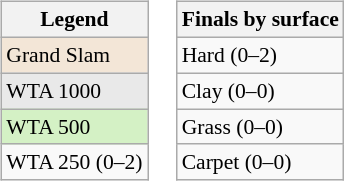<table>
<tr valign=top>
<td><br><table class="wikitable" style="font-size:90%">
<tr>
<th>Legend</th>
</tr>
<tr>
<td bgcolor=f3e6d7>Grand Slam</td>
</tr>
<tr>
<td bgcolor=e9e9e9>WTA 1000</td>
</tr>
<tr>
<td bgcolor=d4f1c5>WTA 500</td>
</tr>
<tr>
<td>WTA 250 (0–2)</td>
</tr>
</table>
</td>
<td><br><table class="wikitable" style="font-size:90%">
<tr>
<th>Finals by surface</th>
</tr>
<tr>
<td>Hard (0–2)</td>
</tr>
<tr>
<td>Clay (0–0)</td>
</tr>
<tr>
<td>Grass (0–0)</td>
</tr>
<tr>
<td>Carpet (0–0)</td>
</tr>
</table>
</td>
</tr>
</table>
